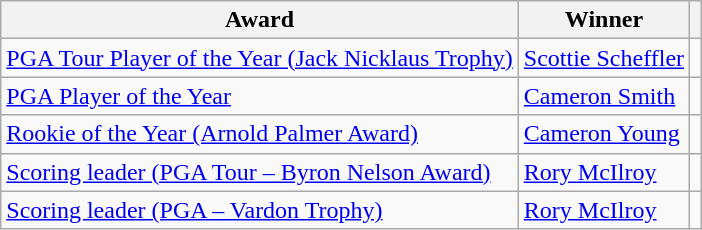<table class="wikitable">
<tr>
<th>Award</th>
<th>Winner</th>
<th></th>
</tr>
<tr>
<td><a href='#'>PGA Tour Player of the Year (Jack Nicklaus Trophy)</a></td>
<td> <a href='#'>Scottie Scheffler</a></td>
<td></td>
</tr>
<tr>
<td><a href='#'>PGA Player of the Year</a></td>
<td> <a href='#'>Cameron Smith</a></td>
<td></td>
</tr>
<tr>
<td><a href='#'>Rookie of the Year (Arnold Palmer Award)</a></td>
<td> <a href='#'>Cameron Young</a></td>
<td></td>
</tr>
<tr>
<td><a href='#'>Scoring leader (PGA Tour – Byron Nelson Award)</a></td>
<td> <a href='#'>Rory McIlroy</a></td>
<td></td>
</tr>
<tr>
<td><a href='#'>Scoring leader (PGA – Vardon Trophy)</a></td>
<td> <a href='#'>Rory McIlroy</a></td>
<td></td>
</tr>
</table>
